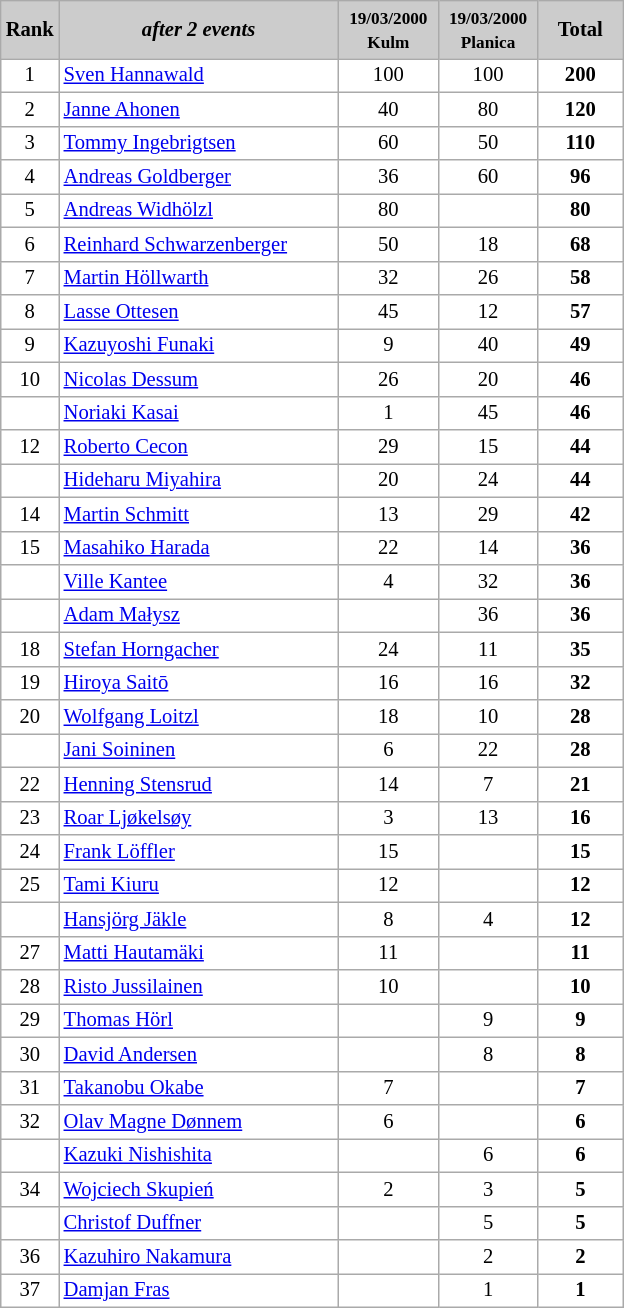<table class="wikitable plainrowheaders" style="background:#fff; font-size:86%; line-height:16px; border:gray solid 1px; border-collapse:collapse;">
<tr style="background:#ccc; text-align:center;">
<th scope="col" style="background:#ccc;" width=10px;">Rank</th>
<th scope="col" style="background:#ccc;" width=180px;"><em>after 2 events</em></th>
<th scope="col" style="background:#ccc;" width=60px;"><small>19/03/2000<br>Kulm</small></th>
<th scope="col" style="background:#ccc;" width=60px;"><small>19/03/2000<br>Planica</small></th>
<th scope="col" style="background:#ccc;" width=50px;">Total</th>
</tr>
<tr align="center">
<td>1</td>
<td align="left"> <a href='#'>Sven Hannawald</a></td>
<td>100</td>
<td>100</td>
<td><strong>200</strong></td>
</tr>
<tr align="center">
<td>2</td>
<td align="left"> <a href='#'>Janne Ahonen</a></td>
<td>40</td>
<td>80</td>
<td><strong>120</strong></td>
</tr>
<tr align="center">
<td>3</td>
<td align="left"> <a href='#'>Tommy Ingebrigtsen</a></td>
<td>60</td>
<td>50</td>
<td><strong>110</strong></td>
</tr>
<tr align="center">
<td>4</td>
<td align="left"> <a href='#'>Andreas Goldberger</a></td>
<td>36</td>
<td>60</td>
<td><strong>96</strong></td>
</tr>
<tr align="center">
<td>5</td>
<td align="left"> <a href='#'>Andreas Widhölzl</a></td>
<td>80</td>
<td></td>
<td><strong>80</strong></td>
</tr>
<tr align="center">
<td>6</td>
<td align="left"> <a href='#'>Reinhard Schwarzenberger</a></td>
<td>50</td>
<td>18</td>
<td><strong>68</strong></td>
</tr>
<tr align="center">
<td>7</td>
<td align="left"> <a href='#'>Martin Höllwarth</a></td>
<td>32</td>
<td>26</td>
<td><strong>58</strong></td>
</tr>
<tr align="center">
<td>8</td>
<td align="left"> <a href='#'>Lasse Ottesen</a></td>
<td>45</td>
<td>12</td>
<td><strong>57</strong></td>
</tr>
<tr align="center">
<td>9</td>
<td align="left"> <a href='#'>Kazuyoshi Funaki</a></td>
<td>9</td>
<td>40</td>
<td><strong>49</strong></td>
</tr>
<tr align="center">
<td>10</td>
<td align="left"> <a href='#'>Nicolas Dessum</a></td>
<td>26</td>
<td>20</td>
<td><strong>46</strong></td>
</tr>
<tr align="center">
<td></td>
<td align="left"> <a href='#'>Noriaki Kasai</a></td>
<td>1</td>
<td>45</td>
<td><strong>46</strong></td>
</tr>
<tr align="center">
<td>12</td>
<td align="left"> <a href='#'>Roberto Cecon</a></td>
<td>29</td>
<td>15</td>
<td><strong>44</strong></td>
</tr>
<tr align="center">
<td></td>
<td align="left"> <a href='#'>Hideharu Miyahira</a></td>
<td>20</td>
<td>24</td>
<td><strong>44</strong></td>
</tr>
<tr align="center">
<td>14</td>
<td align="left"> <a href='#'>Martin Schmitt</a></td>
<td>13</td>
<td>29</td>
<td><strong>42</strong></td>
</tr>
<tr align="center">
<td>15</td>
<td align="left"> <a href='#'>Masahiko Harada</a></td>
<td>22</td>
<td>14</td>
<td><strong>36</strong></td>
</tr>
<tr align="center">
<td></td>
<td align="left"> <a href='#'>Ville Kantee</a></td>
<td>4</td>
<td>32</td>
<td><strong>36</strong></td>
</tr>
<tr align="center">
<td></td>
<td align="left"> <a href='#'>Adam Małysz</a></td>
<td></td>
<td>36</td>
<td><strong>36</strong></td>
</tr>
<tr align="center">
<td>18</td>
<td align="left"> <a href='#'>Stefan Horngacher</a></td>
<td>24</td>
<td>11</td>
<td><strong>35</strong></td>
</tr>
<tr align="center">
<td>19</td>
<td align="left"> <a href='#'>Hiroya Saitō</a></td>
<td>16</td>
<td>16</td>
<td><strong>32</strong></td>
</tr>
<tr align="center">
<td>20</td>
<td align="left"> <a href='#'>Wolfgang Loitzl</a></td>
<td>18</td>
<td>10</td>
<td><strong>28</strong></td>
</tr>
<tr align="center">
<td></td>
<td align="left"> <a href='#'>Jani Soininen</a></td>
<td>6</td>
<td>22</td>
<td><strong>28</strong></td>
</tr>
<tr align="center">
<td>22</td>
<td align="left"> <a href='#'>Henning Stensrud</a></td>
<td>14</td>
<td>7</td>
<td><strong>21</strong></td>
</tr>
<tr align="center">
<td>23</td>
<td align="left"> <a href='#'>Roar Ljøkelsøy</a></td>
<td>3</td>
<td>13</td>
<td><strong>16</strong></td>
</tr>
<tr align="center">
<td>24</td>
<td align="left"> <a href='#'>Frank Löffler</a></td>
<td>15</td>
<td></td>
<td><strong>15</strong></td>
</tr>
<tr align="center">
<td>25</td>
<td align="left"> <a href='#'>Tami Kiuru</a></td>
<td>12</td>
<td></td>
<td><strong>12</strong></td>
</tr>
<tr align="center">
<td></td>
<td align="left"> <a href='#'>Hansjörg Jäkle</a></td>
<td>8</td>
<td>4</td>
<td><strong>12</strong></td>
</tr>
<tr align="center">
<td>27</td>
<td align="left"> <a href='#'>Matti Hautamäki</a></td>
<td>11</td>
<td></td>
<td><strong>11</strong></td>
</tr>
<tr align="center">
<td>28</td>
<td align="left"> <a href='#'>Risto Jussilainen</a></td>
<td>10</td>
<td></td>
<td><strong>10</strong></td>
</tr>
<tr align="center">
<td>29</td>
<td align="left"> <a href='#'>Thomas Hörl</a></td>
<td></td>
<td>9</td>
<td><strong>9</strong></td>
</tr>
<tr align="center">
<td>30</td>
<td align="left"> <a href='#'>David Andersen</a></td>
<td></td>
<td>8</td>
<td><strong>8</strong></td>
</tr>
<tr align="center">
<td>31</td>
<td align="left"> <a href='#'>Takanobu Okabe</a></td>
<td>7</td>
<td></td>
<td><strong>7</strong></td>
</tr>
<tr align="center">
<td>32</td>
<td align="left"> <a href='#'>Olav Magne Dønnem</a></td>
<td>6</td>
<td></td>
<td><strong>6</strong></td>
</tr>
<tr align="center">
<td></td>
<td align="left"> <a href='#'>Kazuki Nishishita</a></td>
<td></td>
<td>6</td>
<td><strong>6</strong></td>
</tr>
<tr align="center">
<td>34</td>
<td align="left"> <a href='#'>Wojciech Skupień</a></td>
<td>2</td>
<td>3</td>
<td><strong>5</strong></td>
</tr>
<tr align="center">
<td></td>
<td align="left"> <a href='#'>Christof Duffner</a></td>
<td></td>
<td>5</td>
<td><strong>5</strong></td>
</tr>
<tr align="center">
<td>36</td>
<td align="left"> <a href='#'>Kazuhiro Nakamura</a></td>
<td></td>
<td>2</td>
<td><strong>2</strong></td>
</tr>
<tr align="center">
<td>37</td>
<td align="left"> <a href='#'>Damjan Fras</a></td>
<td></td>
<td>1</td>
<td><strong>1</strong></td>
</tr>
</table>
